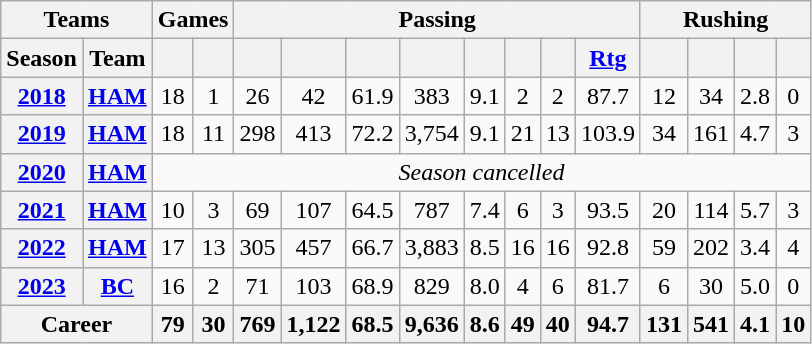<table class="wikitable" style="text-align:center;">
<tr style="font-weight:bold;">
<th colspan="2">Teams</th>
<th colspan="2">Games</th>
<th colspan="8">Passing</th>
<th colspan="4">Rushing</th>
</tr>
<tr style="font-weight:bold;">
<th>Season</th>
<th>Team</th>
<th></th>
<th></th>
<th></th>
<th></th>
<th></th>
<th></th>
<th></th>
<th></th>
<th></th>
<th><a href='#'><span>Rtg</span></a></th>
<th></th>
<th></th>
<th></th>
<th></th>
</tr>
<tr>
<th><a href='#'>2018</a></th>
<th><a href='#'>HAM</a></th>
<td>18</td>
<td>1</td>
<td>26</td>
<td>42</td>
<td>61.9</td>
<td>383</td>
<td>9.1</td>
<td>2</td>
<td>2</td>
<td>87.7</td>
<td>12</td>
<td>34</td>
<td>2.8</td>
<td>0</td>
</tr>
<tr>
<th><a href='#'>2019</a></th>
<th><a href='#'>HAM</a></th>
<td>18</td>
<td>11</td>
<td>298</td>
<td>413</td>
<td>72.2</td>
<td>3,754</td>
<td>9.1</td>
<td>21</td>
<td>13</td>
<td>103.9</td>
<td>34</td>
<td>161</td>
<td>4.7</td>
<td>3</td>
</tr>
<tr ALIGN="center">
<th><a href='#'>2020</a></th>
<th><a href='#'>HAM</a></th>
<td colspan="14"><em>Season cancelled</em></td>
</tr>
<tr>
<th><a href='#'>2021</a></th>
<th><a href='#'>HAM</a></th>
<td>10</td>
<td>3</td>
<td>69</td>
<td>107</td>
<td>64.5</td>
<td>787</td>
<td>7.4</td>
<td>6</td>
<td>3</td>
<td>93.5</td>
<td>20</td>
<td>114</td>
<td>5.7</td>
<td>3</td>
</tr>
<tr>
<th><a href='#'>2022</a></th>
<th><a href='#'>HAM</a></th>
<td>17</td>
<td>13</td>
<td>305</td>
<td>457</td>
<td>66.7</td>
<td>3,883</td>
<td>8.5</td>
<td>16</td>
<td>16</td>
<td>92.8</td>
<td>59</td>
<td>202</td>
<td>3.4</td>
<td>4</td>
</tr>
<tr>
<th><a href='#'>2023</a></th>
<th><a href='#'>BC</a></th>
<td>16</td>
<td>2</td>
<td>71</td>
<td>103</td>
<td>68.9</td>
<td>829</td>
<td>8.0</td>
<td>4</td>
<td>6</td>
<td>81.7</td>
<td>6</td>
<td>30</td>
<td>5.0</td>
<td>0</td>
</tr>
<tr>
<th colspan="2">Career</th>
<th>79</th>
<th>30</th>
<th>769</th>
<th>1,122</th>
<th>68.5</th>
<th>9,636</th>
<th>8.6</th>
<th>49</th>
<th>40</th>
<th>94.7</th>
<th>131</th>
<th>541</th>
<th>4.1</th>
<th>10</th>
</tr>
</table>
